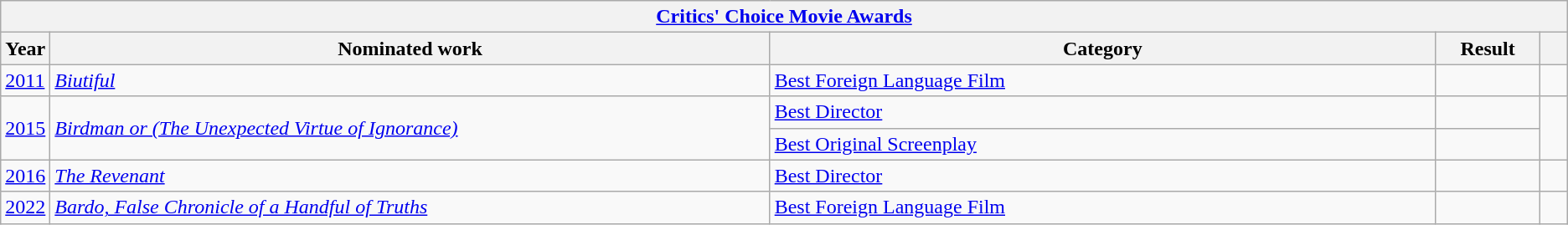<table class="wikitable">
<tr>
<th colspan="5" style="text-align:center;"><a href='#'>Critics' Choice Movie Awards</a> <br> </th>
</tr>
<tr>
<th scope="col" style="width:1em;">Year</th>
<th scope="col" style="width:39em;">Nominated work</th>
<th scope="col" style="width:36em;">Category</th>
<th scope="col" style="width:5em;">Result</th>
<th scope="col" style="width:1em;"></th>
</tr>
<tr>
<td><a href='#'>2011</a></td>
<td><em><a href='#'>Biutiful</a></em></td>
<td><a href='#'>Best Foreign Language Film</a></td>
<td></td>
<td style="text-align:center;"></td>
</tr>
<tr>
<td rowspan="2"><a href='#'>2015</a></td>
<td rowspan="2"><em><a href='#'>Birdman or (The Unexpected Virtue of Ignorance)</a></em></td>
<td><a href='#'>Best Director</a></td>
<td></td>
<td style="text-align:center;" rowspan="2"></td>
</tr>
<tr>
<td><a href='#'>Best Original Screenplay</a></td>
<td></td>
</tr>
<tr>
<td><a href='#'>2016</a></td>
<td><em><a href='#'>The Revenant</a></em></td>
<td><a href='#'>Best Director</a></td>
<td></td>
<td style="text-align:center;"></td>
</tr>
<tr>
<td><a href='#'>2022</a></td>
<td><em><a href='#'>Bardo, False Chronicle of a Handful of Truths</a></em></td>
<td><a href='#'>Best Foreign Language Film</a></td>
<td></td>
<td style="text-align:center;"></td>
</tr>
</table>
